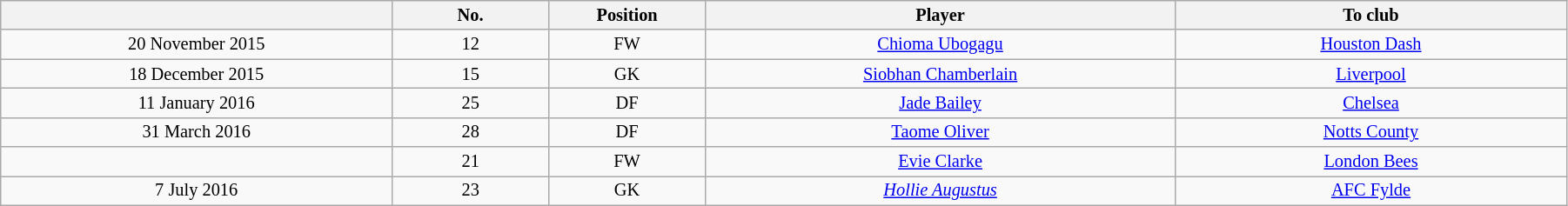<table class="wikitable sortable" style="width:95%; text-align:center; font-size:85%; text-align:center;">
<tr>
<th width="25%"></th>
<th width="10%">No.</th>
<th width="10%">Position</th>
<th>Player</th>
<th width="25%">To club</th>
</tr>
<tr>
<td>20 November 2015</td>
<td>12</td>
<td>FW</td>
<td> <a href='#'>Chioma Ubogagu</a></td>
<td> <a href='#'>Houston Dash</a></td>
</tr>
<tr>
<td>18 December 2015</td>
<td>15</td>
<td>GK</td>
<td> <a href='#'>Siobhan Chamberlain</a></td>
<td> <a href='#'>Liverpool</a></td>
</tr>
<tr>
<td>11 January 2016</td>
<td>25</td>
<td>DF</td>
<td> <a href='#'>Jade Bailey</a></td>
<td> <a href='#'>Chelsea</a></td>
</tr>
<tr>
<td>31 March 2016</td>
<td>28</td>
<td>DF</td>
<td> <a href='#'>Taome Oliver</a></td>
<td> <a href='#'>Notts County</a></td>
</tr>
<tr>
<td></td>
<td>21</td>
<td>FW</td>
<td> <a href='#'>Evie Clarke</a></td>
<td> <a href='#'>London Bees</a></td>
</tr>
<tr>
<td>7 July 2016</td>
<td>23</td>
<td>GK</td>
<td><em> <a href='#'>Hollie Augustus</a></em></td>
<td> <a href='#'>AFC Fylde</a></td>
</tr>
</table>
